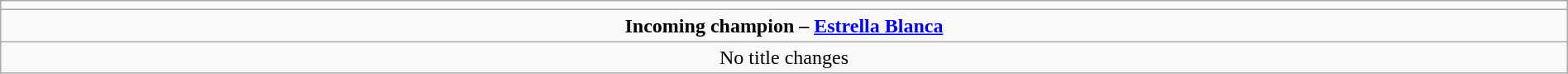<table class="wikitable" style="text-align:center; width:100%;">
<tr>
<td colspan=5></td>
</tr>
<tr>
<td colspan=5><strong>Incoming champion – <a href='#'>Estrella Blanca</a></strong></td>
</tr>
<tr>
<td colspan="5">No title changes</td>
</tr>
</table>
